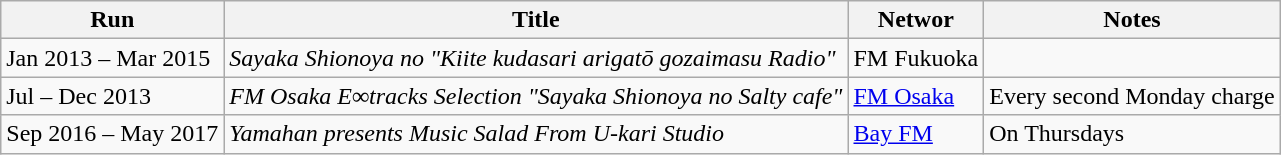<table class="wikitable">
<tr>
<th>Run</th>
<th>Title</th>
<th>Networ</th>
<th>Notes</th>
</tr>
<tr>
<td>Jan 2013 – Mar 2015</td>
<td><em>Sayaka Shionoya no "Kiite kudasari arigatō gozaimasu Radio"</em></td>
<td>FM Fukuoka</td>
<td></td>
</tr>
<tr>
<td>Jul – Dec 2013</td>
<td><em>FM Osaka E∞tracks Selection "Sayaka Shionoya no Salty cafe"</em></td>
<td><a href='#'>FM Osaka</a></td>
<td>Every second Monday charge</td>
</tr>
<tr>
<td>Sep 2016 – May 2017</td>
<td><em>Yamahan presents Music Salad From U-kari Studio</em></td>
<td><a href='#'>Bay FM</a></td>
<td>On Thursdays</td>
</tr>
</table>
